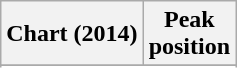<table class="wikitable">
<tr>
<th>Chart (2014)</th>
<th>Peak<br>position</th>
</tr>
<tr>
</tr>
<tr>
</tr>
<tr>
</tr>
<tr>
</tr>
<tr>
</tr>
</table>
